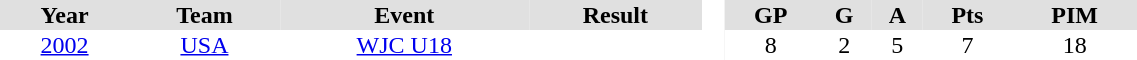<table border="0" cellpadding="1" cellspacing="0" style="text-align:center; width:60%">
<tr ALIGN="center" bgcolor="#e0e0e0">
<th>Year</th>
<th>Team</th>
<th>Event</th>
<th>Result</th>
<th rowspan="99" bgcolor="#ffffff"> </th>
<th>GP</th>
<th>G</th>
<th>A</th>
<th>Pts</th>
<th>PIM</th>
</tr>
<tr>
<td><a href='#'>2002</a></td>
<td><a href='#'>USA</a></td>
<td><a href='#'>WJC U18</a></td>
<td></td>
<td>8</td>
<td>2</td>
<td>5</td>
<td>7</td>
<td>18</td>
</tr>
</table>
